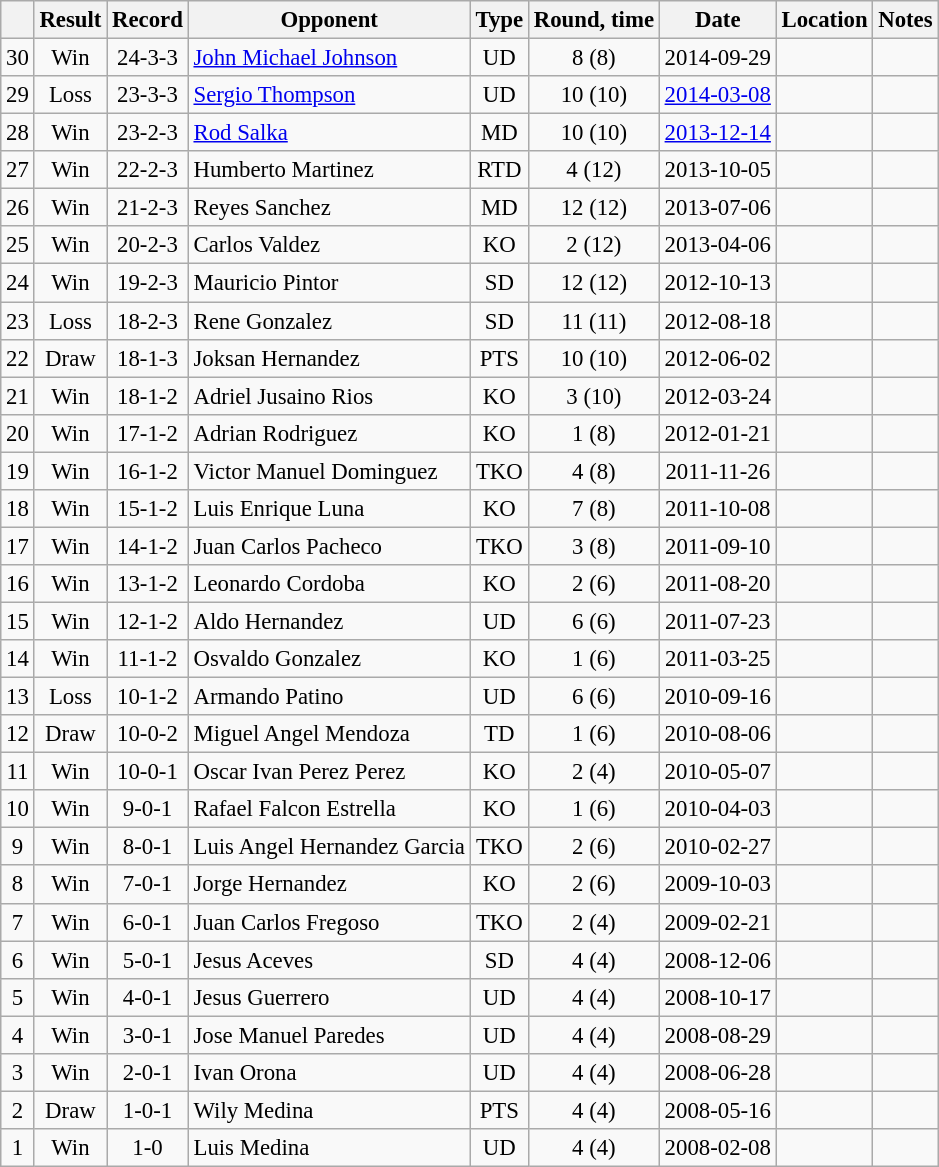<table class="wikitable" style="text-align:center; font-size:95%">
<tr>
<th></th>
<th>Result</th>
<th>Record</th>
<th>Opponent</th>
<th>Type</th>
<th>Round, time</th>
<th>Date</th>
<th>Location</th>
<th>Notes</th>
</tr>
<tr>
<td>30</td>
<td>Win</td>
<td>24-3-3</td>
<td align=left> <a href='#'>John Michael Johnson</a></td>
<td>UD</td>
<td>8 (8)</td>
<td>2014-09-29</td>
<td align=left> </td>
<td align=left></td>
</tr>
<tr>
<td>29</td>
<td>Loss</td>
<td>23-3-3</td>
<td align=left> <a href='#'>Sergio Thompson</a></td>
<td>UD</td>
<td>10 (10)</td>
<td><a href='#'>2014-03-08</a></td>
<td align=left> </td>
<td align=left></td>
</tr>
<tr>
<td>28</td>
<td>Win</td>
<td>23-2-3</td>
<td align=left> <a href='#'>Rod Salka</a></td>
<td>MD</td>
<td>10 (10)</td>
<td><a href='#'>2013-12-14</a></td>
<td align=left> </td>
<td align=left></td>
</tr>
<tr>
<td>27</td>
<td>Win</td>
<td>22-2-3</td>
<td align=left> Humberto Martinez</td>
<td>RTD</td>
<td>4 (12)</td>
<td>2013-10-05</td>
<td align=left> </td>
<td align=left></td>
</tr>
<tr>
<td>26</td>
<td>Win</td>
<td>21-2-3</td>
<td align=left> Reyes Sanchez</td>
<td>MD</td>
<td>12 (12)</td>
<td>2013-07-06</td>
<td align=left> </td>
<td align=left></td>
</tr>
<tr>
<td>25</td>
<td>Win</td>
<td>20-2-3</td>
<td align=left> Carlos Valdez</td>
<td>KO</td>
<td>2 (12)</td>
<td>2013-04-06</td>
<td align=left> </td>
<td align=left></td>
</tr>
<tr>
<td>24</td>
<td>Win</td>
<td>19-2-3</td>
<td align=left> Mauricio Pintor</td>
<td>SD</td>
<td>12 (12)</td>
<td>2012-10-13</td>
<td align=left> </td>
<td align=left></td>
</tr>
<tr>
<td>23</td>
<td>Loss</td>
<td>18-2-3</td>
<td align=left> Rene Gonzalez</td>
<td>SD</td>
<td>11 (11)</td>
<td>2012-08-18</td>
<td align=left> </td>
<td align=left></td>
</tr>
<tr>
<td>22</td>
<td>Draw</td>
<td>18-1-3</td>
<td align=left> Joksan Hernandez</td>
<td>PTS</td>
<td>10 (10)</td>
<td>2012-06-02</td>
<td align=left> </td>
<td align=left></td>
</tr>
<tr>
<td>21</td>
<td>Win</td>
<td>18-1-2</td>
<td align=left> Adriel Jusaino Rios</td>
<td>KO</td>
<td>3 (10)</td>
<td>2012-03-24</td>
<td align=left> </td>
<td align=left></td>
</tr>
<tr>
<td>20</td>
<td>Win</td>
<td>17-1-2</td>
<td align=left> Adrian Rodriguez</td>
<td>KO</td>
<td>1 (8)</td>
<td>2012-01-21</td>
<td align=left> </td>
<td align=left></td>
</tr>
<tr>
<td>19</td>
<td>Win</td>
<td>16-1-2</td>
<td align=left> Victor Manuel Dominguez</td>
<td>TKO</td>
<td>4 (8)</td>
<td>2011-11-26</td>
<td align=left> </td>
<td align=left></td>
</tr>
<tr>
<td>18</td>
<td>Win</td>
<td>15-1-2</td>
<td align=left> Luis Enrique Luna</td>
<td>KO</td>
<td>7 (8)</td>
<td>2011-10-08</td>
<td align=left> </td>
<td align=left></td>
</tr>
<tr>
<td>17</td>
<td>Win</td>
<td>14-1-2</td>
<td align=left> Juan Carlos Pacheco</td>
<td>TKO</td>
<td>3 (8)</td>
<td>2011-09-10</td>
<td align=left> </td>
<td align=left></td>
</tr>
<tr>
<td>16</td>
<td>Win</td>
<td>13-1-2</td>
<td align=left> Leonardo Cordoba</td>
<td>KO</td>
<td>2 (6)</td>
<td>2011-08-20</td>
<td align=left> </td>
<td align=left></td>
</tr>
<tr>
<td>15</td>
<td>Win</td>
<td>12-1-2</td>
<td align=left> Aldo Hernandez</td>
<td>UD</td>
<td>6 (6)</td>
<td>2011-07-23</td>
<td align=left> </td>
<td align=left></td>
</tr>
<tr>
<td>14</td>
<td>Win</td>
<td>11-1-2</td>
<td align=left> Osvaldo Gonzalez</td>
<td>KO</td>
<td>1 (6)</td>
<td>2011-03-25</td>
<td align=left> </td>
<td align=left></td>
</tr>
<tr>
<td>13</td>
<td>Loss</td>
<td>10-1-2</td>
<td align=left> Armando Patino</td>
<td>UD</td>
<td>6 (6)</td>
<td>2010-09-16</td>
<td align=left> </td>
<td align=left></td>
</tr>
<tr>
<td>12</td>
<td>Draw</td>
<td>10-0-2</td>
<td align=left> Miguel Angel Mendoza</td>
<td>TD</td>
<td>1 (6)</td>
<td>2010-08-06</td>
<td align=left> </td>
<td align=left></td>
</tr>
<tr>
<td>11</td>
<td>Win</td>
<td>10-0-1</td>
<td align=left> Oscar Ivan Perez Perez</td>
<td>KO</td>
<td>2 (4)</td>
<td>2010-05-07</td>
<td align=left> </td>
<td align=left></td>
</tr>
<tr>
<td>10</td>
<td>Win</td>
<td>9-0-1</td>
<td align=left> Rafael Falcon Estrella</td>
<td>KO</td>
<td>1 (6)</td>
<td>2010-04-03</td>
<td align=left> </td>
<td align=left></td>
</tr>
<tr>
<td>9</td>
<td>Win</td>
<td>8-0-1</td>
<td align=left> Luis Angel Hernandez Garcia</td>
<td>TKO</td>
<td>2 (6)</td>
<td>2010-02-27</td>
<td align=left> </td>
<td align=left></td>
</tr>
<tr>
<td>8</td>
<td>Win</td>
<td>7-0-1</td>
<td align=left> Jorge Hernandez</td>
<td>KO</td>
<td>2 (6)</td>
<td>2009-10-03</td>
<td align=left> </td>
<td align=left></td>
</tr>
<tr>
<td>7</td>
<td>Win</td>
<td>6-0-1</td>
<td align=left> Juan Carlos Fregoso</td>
<td>TKO</td>
<td>2 (4)</td>
<td>2009-02-21</td>
<td align=left> </td>
<td align=left></td>
</tr>
<tr>
<td>6</td>
<td>Win</td>
<td>5-0-1</td>
<td align=left> Jesus Aceves</td>
<td>SD</td>
<td>4 (4)</td>
<td>2008-12-06</td>
<td align=left> </td>
<td align=left></td>
</tr>
<tr>
<td>5</td>
<td>Win</td>
<td>4-0-1</td>
<td align=left> Jesus Guerrero</td>
<td>UD</td>
<td>4 (4)</td>
<td>2008-10-17</td>
<td align=left> </td>
<td align=left></td>
</tr>
<tr>
<td>4</td>
<td>Win</td>
<td>3-0-1</td>
<td align=left> Jose Manuel Paredes</td>
<td>UD</td>
<td>4 (4)</td>
<td>2008-08-29</td>
<td align=left> </td>
<td align=left></td>
</tr>
<tr>
<td>3</td>
<td>Win</td>
<td>2-0-1</td>
<td align=left> Ivan Orona</td>
<td>UD</td>
<td>4 (4)</td>
<td>2008-06-28</td>
<td align=left> </td>
<td align=left></td>
</tr>
<tr>
<td>2</td>
<td>Draw</td>
<td>1-0-1</td>
<td align=left> Wily Medina</td>
<td>PTS</td>
<td>4 (4)</td>
<td>2008-05-16</td>
<td align=left> </td>
<td align=left></td>
</tr>
<tr>
<td>1</td>
<td>Win</td>
<td>1-0</td>
<td align=left> Luis Medina</td>
<td>UD</td>
<td>4 (4)</td>
<td>2008-02-08</td>
<td align=left> </td>
<td align=left></td>
</tr>
</table>
